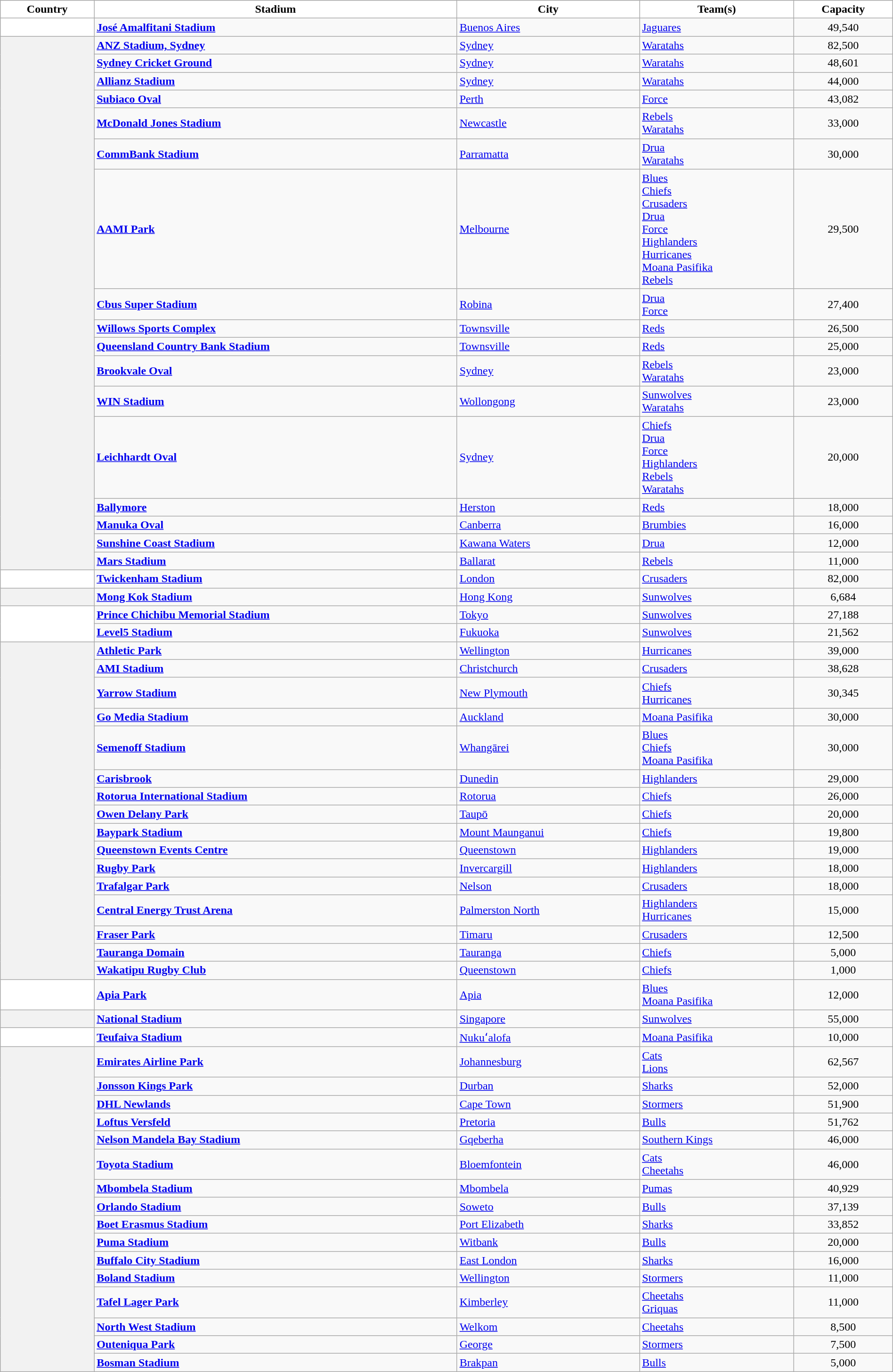<table class="wikitable sortable" style="width:100%">
<tr>
<th style=background:white scope="col">Country</th>
<th style=background:white scope="col">Stadium</th>
<th style=background:white scope="col">City</th>
<th style=background:white scope="col">Team(s)</th>
<th style=background:white scope="col">Capacity</th>
</tr>
<tr>
<th style="background:white"></th>
<td><strong><a href='#'>José Amalfitani Stadium</a></strong></td>
<td><a href='#'>Buenos Aires</a></td>
<td><a href='#'>Jaguares</a></td>
<td align=center>49,540</td>
</tr>
<tr>
<th rowspan="17"></th>
<td><strong><a href='#'>ANZ Stadium, Sydney</a></strong></td>
<td><a href='#'>Sydney</a></td>
<td><a href='#'>Waratahs</a></td>
<td align=center>82,500</td>
</tr>
<tr>
<td><strong><a href='#'>Sydney Cricket Ground</a></strong></td>
<td><a href='#'>Sydney</a></td>
<td><a href='#'>Waratahs</a></td>
<td align=center>48,601</td>
</tr>
<tr>
<td><strong><a href='#'>Allianz Stadium</a></strong></td>
<td><a href='#'>Sydney</a></td>
<td><a href='#'>Waratahs</a></td>
<td align=center>44,000</td>
</tr>
<tr>
<td><strong><a href='#'>Subiaco Oval</a></strong></td>
<td><a href='#'>Perth</a></td>
<td><a href='#'>Force</a></td>
<td align=center>43,082</td>
</tr>
<tr>
<td><strong><a href='#'>McDonald Jones Stadium</a></strong></td>
<td><a href='#'>Newcastle</a></td>
<td><a href='#'>Rebels</a> <br> <a href='#'>Waratahs</a></td>
<td align=center>33,000</td>
</tr>
<tr>
<td><strong><a href='#'>CommBank Stadium</a></strong></td>
<td><a href='#'>Parramatta</a></td>
<td><a href='#'>Drua</a> <br> <a href='#'>Waratahs</a></td>
<td align=center>30,000</td>
</tr>
<tr>
<td><strong><a href='#'>AAMI Park</a></strong></td>
<td><a href='#'>Melbourne</a></td>
<td><a href='#'>Blues</a> <br> <a href='#'>Chiefs</a> <br> <a href='#'>Crusaders</a> <br> <a href='#'>Drua</a> <br> <a href='#'>Force</a> <br> <a href='#'>Highlanders</a> <br> <a href='#'>Hurricanes</a> <br> <a href='#'>Moana Pasifika</a> <br> <a href='#'>Rebels</a></td>
<td align=center>29,500</td>
</tr>
<tr>
<td><strong><a href='#'>Cbus Super Stadium</a></strong></td>
<td><a href='#'>Robina</a></td>
<td><a href='#'>Drua</a> <br> <a href='#'>Force</a></td>
<td align=center>27,400</td>
</tr>
<tr>
<td><strong><a href='#'>Willows Sports Complex</a></strong></td>
<td><a href='#'>Townsville</a></td>
<td><a href='#'>Reds</a></td>
<td align=center>26,500</td>
</tr>
<tr>
<td><strong><a href='#'>Queensland Country Bank Stadium</a></strong></td>
<td><a href='#'>Townsville</a></td>
<td><a href='#'>Reds</a></td>
<td align=center>25,000</td>
</tr>
<tr>
<td><strong><a href='#'>Brookvale Oval</a></strong></td>
<td><a href='#'>Sydney</a></td>
<td><a href='#'>Rebels</a> <br> <a href='#'>Waratahs</a></td>
<td align=center>23,000</td>
</tr>
<tr>
<td><strong><a href='#'>WIN Stadium</a></strong></td>
<td><a href='#'>Wollongong</a></td>
<td><a href='#'>Sunwolves</a> <br> <a href='#'>Waratahs</a></td>
<td align=center>23,000</td>
</tr>
<tr>
<td><strong><a href='#'>Leichhardt Oval</a></strong></td>
<td><a href='#'>Sydney</a></td>
<td><a href='#'>Chiefs</a> <br> <a href='#'>Drua</a> <br> <a href='#'>Force</a> <br> <a href='#'>Highlanders</a> <br> <a href='#'>Rebels</a> <br> <a href='#'>Waratahs</a></td>
<td align=center>20,000</td>
</tr>
<tr>
<td><strong><a href='#'>Ballymore</a></strong></td>
<td><a href='#'>Herston</a></td>
<td><a href='#'>Reds</a></td>
<td align=center>18,000</td>
</tr>
<tr>
<td><strong><a href='#'>Manuka Oval</a></strong></td>
<td><a href='#'>Canberra</a></td>
<td><a href='#'>Brumbies</a></td>
<td align=center>16,000</td>
</tr>
<tr>
<td><strong><a href='#'>Sunshine Coast Stadium</a></strong></td>
<td><a href='#'>Kawana Waters</a></td>
<td><a href='#'>Drua</a></td>
<td align=center>12,000</td>
</tr>
<tr>
<td><strong><a href='#'>Mars Stadium</a></strong></td>
<td><a href='#'>Ballarat</a></td>
<td><a href='#'>Rebels</a></td>
<td align=center>11,000</td>
</tr>
<tr>
<th style="background:white"></th>
<td><strong><a href='#'>Twickenham Stadium</a></strong></td>
<td><a href='#'>London</a></td>
<td><a href='#'>Crusaders</a></td>
<td align=center>82,000</td>
</tr>
<tr>
<th></th>
<td><strong><a href='#'>Mong Kok Stadium</a></strong></td>
<td><a href='#'>Hong Kong</a></td>
<td><a href='#'>Sunwolves</a></td>
<td align=center>6,684</td>
</tr>
<tr>
<th style="background:white" rowspan="2"></th>
<td><strong><a href='#'>Prince Chichibu Memorial Stadium</a></strong></td>
<td><a href='#'>Tokyo</a></td>
<td><a href='#'>Sunwolves</a></td>
<td align=center>27,188</td>
</tr>
<tr>
<td><strong><a href='#'>Level5 Stadium</a></strong></td>
<td><a href='#'>Fukuoka</a></td>
<td><a href='#'>Sunwolves</a></td>
<td align=center>21,562</td>
</tr>
<tr>
<th rowspan="16"></th>
<td><strong><a href='#'>Athletic Park</a></strong></td>
<td><a href='#'>Wellington</a></td>
<td><a href='#'>Hurricanes</a></td>
<td align=center>39,000</td>
</tr>
<tr>
<td><strong><a href='#'>AMI Stadium</a></strong></td>
<td><a href='#'>Christchurch</a></td>
<td><a href='#'>Crusaders</a></td>
<td align=center>38,628</td>
</tr>
<tr>
<td><strong><a href='#'>Yarrow Stadium</a></strong></td>
<td><a href='#'>New Plymouth</a></td>
<td><a href='#'>Chiefs</a> <br> <a href='#'>Hurricanes</a></td>
<td align=center>30,345</td>
</tr>
<tr>
<td><strong><a href='#'>Go Media Stadium</a></strong></td>
<td><a href='#'>Auckland</a></td>
<td><a href='#'>Moana Pasifika</a></td>
<td align=center>30,000</td>
</tr>
<tr>
<td><strong><a href='#'>Semenoff Stadium</a></strong></td>
<td><a href='#'>Whangārei</a></td>
<td><a href='#'>Blues</a> <br> <a href='#'>Chiefs</a> <br> <a href='#'>Moana Pasifika</a></td>
<td align=center>30,000</td>
</tr>
<tr>
<td><strong><a href='#'>Carisbrook</a></strong></td>
<td><a href='#'>Dunedin</a></td>
<td><a href='#'>Highlanders</a></td>
<td align=center>29,000</td>
</tr>
<tr>
<td><strong><a href='#'>Rotorua International Stadium</a></strong></td>
<td><a href='#'>Rotorua</a></td>
<td><a href='#'>Chiefs</a></td>
<td align=center>26,000</td>
</tr>
<tr>
<td><strong><a href='#'>Owen Delany Park</a></strong></td>
<td><a href='#'>Taupō</a></td>
<td><a href='#'>Chiefs</a></td>
<td align=center>20,000</td>
</tr>
<tr>
<td><strong><a href='#'>Baypark Stadium</a></strong></td>
<td><a href='#'>Mount Maunganui</a></td>
<td><a href='#'>Chiefs</a></td>
<td align=center>19,800</td>
</tr>
<tr>
<td><strong><a href='#'>Queenstown Events Centre</a></strong></td>
<td><a href='#'>Queenstown</a></td>
<td><a href='#'>Highlanders</a></td>
<td align=center>19,000</td>
</tr>
<tr>
<td><strong><a href='#'>Rugby Park</a></strong></td>
<td><a href='#'>Invercargill</a></td>
<td><a href='#'>Highlanders</a></td>
<td align=center>18,000</td>
</tr>
<tr>
<td><strong><a href='#'>Trafalgar Park</a></strong></td>
<td><a href='#'>Nelson</a></td>
<td><a href='#'>Crusaders</a></td>
<td align=center>18,000</td>
</tr>
<tr>
<td><strong><a href='#'>Central Energy Trust Arena</a></strong></td>
<td><a href='#'>Palmerston North</a></td>
<td><a href='#'>Highlanders</a> <br> <a href='#'>Hurricanes</a></td>
<td align=center>15,000</td>
</tr>
<tr>
<td><strong><a href='#'>Fraser Park</a></strong></td>
<td><a href='#'>Timaru</a></td>
<td><a href='#'>Crusaders</a></td>
<td align=center>12,500</td>
</tr>
<tr>
<td><strong><a href='#'>Tauranga Domain</a></strong></td>
<td><a href='#'>Tauranga</a></td>
<td><a href='#'>Chiefs</a></td>
<td align=center>5,000</td>
</tr>
<tr>
<td><strong><a href='#'>Wakatipu Rugby Club</a></strong></td>
<td><a href='#'>Queenstown</a></td>
<td><a href='#'>Chiefs</a></td>
<td align=center>1,000</td>
</tr>
<tr>
<th style="background:white"></th>
<td><strong><a href='#'>Apia Park</a></strong></td>
<td><a href='#'>Apia</a></td>
<td><a href='#'>Blues</a> <br> <a href='#'>Moana Pasifika</a></td>
<td align=center>12,000</td>
</tr>
<tr>
<th></th>
<td><strong><a href='#'>National Stadium</a></strong></td>
<td><a href='#'>Singapore</a></td>
<td><a href='#'>Sunwolves</a></td>
<td align=center>55,000</td>
</tr>
<tr>
<th style="background:white"></th>
<td><strong><a href='#'>Teufaiva Stadium</a></strong></td>
<td><a href='#'>Nukuʻalofa</a></td>
<td><a href='#'>Moana Pasifika</a></td>
<td align=center>10,000</td>
</tr>
<tr>
<th rowspan="16"></th>
<td><strong><a href='#'>Emirates Airline Park</a></strong></td>
<td><a href='#'>Johannesburg</a></td>
<td><a href='#'>Cats</a> <br> <a href='#'>Lions</a></td>
<td align=center>62,567</td>
</tr>
<tr>
<td><strong><a href='#'>Jonsson Kings Park</a></strong></td>
<td><a href='#'>Durban</a></td>
<td><a href='#'>Sharks</a></td>
<td align=center>52,000</td>
</tr>
<tr>
<td><strong><a href='#'>DHL Newlands</a></strong></td>
<td><a href='#'>Cape Town</a></td>
<td><a href='#'>Stormers</a></td>
<td align=center>51,900</td>
</tr>
<tr>
<td><strong><a href='#'>Loftus Versfeld</a></strong></td>
<td><a href='#'>Pretoria</a></td>
<td><a href='#'>Bulls</a></td>
<td align=center>51,762</td>
</tr>
<tr>
<td><strong><a href='#'>Nelson Mandela Bay Stadium</a></strong></td>
<td><a href='#'>Gqeberha</a></td>
<td><a href='#'>Southern Kings</a></td>
<td align=center>46,000</td>
</tr>
<tr>
<td><strong><a href='#'>Toyota Stadium</a></strong></td>
<td><a href='#'>Bloemfontein</a></td>
<td><a href='#'>Cats</a> <br> <a href='#'>Cheetahs</a></td>
<td align=center>46,000</td>
</tr>
<tr>
<td><strong><a href='#'>Mbombela Stadium</a></strong></td>
<td><a href='#'>Mbombela</a></td>
<td><a href='#'>Pumas</a></td>
<td align=center>40,929</td>
</tr>
<tr>
<td><strong><a href='#'>Orlando Stadium</a></strong></td>
<td><a href='#'>Soweto</a></td>
<td><a href='#'>Bulls</a></td>
<td align=center>37,139</td>
</tr>
<tr>
<td><strong><a href='#'>Boet Erasmus Stadium</a></strong></td>
<td><a href='#'>Port Elizabeth</a></td>
<td><a href='#'>Sharks</a></td>
<td align=center>33,852</td>
</tr>
<tr>
<td><strong><a href='#'>Puma Stadium</a></strong></td>
<td><a href='#'>Witbank</a></td>
<td><a href='#'>Bulls</a></td>
<td align=center>20,000</td>
</tr>
<tr>
<td><strong><a href='#'>Buffalo City Stadium</a></strong></td>
<td><a href='#'>East London</a></td>
<td><a href='#'>Sharks</a></td>
<td align=center>16,000</td>
</tr>
<tr>
<td><strong><a href='#'>Boland Stadium</a></strong></td>
<td><a href='#'>Wellington</a></td>
<td><a href='#'>Stormers</a></td>
<td align=center>11,000</td>
</tr>
<tr>
<td><strong><a href='#'>Tafel Lager Park</a></strong></td>
<td><a href='#'>Kimberley</a></td>
<td><a href='#'>Cheetahs</a> <br> <a href='#'>Griquas</a></td>
<td align=center>11,000</td>
</tr>
<tr>
<td><strong><a href='#'>North West Stadium</a></strong></td>
<td><a href='#'>Welkom</a></td>
<td><a href='#'>Cheetahs</a></td>
<td align=center>8,500</td>
</tr>
<tr>
<td><strong><a href='#'>Outeniqua Park</a></strong></td>
<td><a href='#'>George</a></td>
<td><a href='#'>Stormers</a></td>
<td align=center>7,500</td>
</tr>
<tr>
<td><strong><a href='#'>Bosman Stadium</a></strong></td>
<td><a href='#'>Brakpan</a></td>
<td><a href='#'>Bulls</a></td>
<td align=center>5,000</td>
</tr>
</table>
